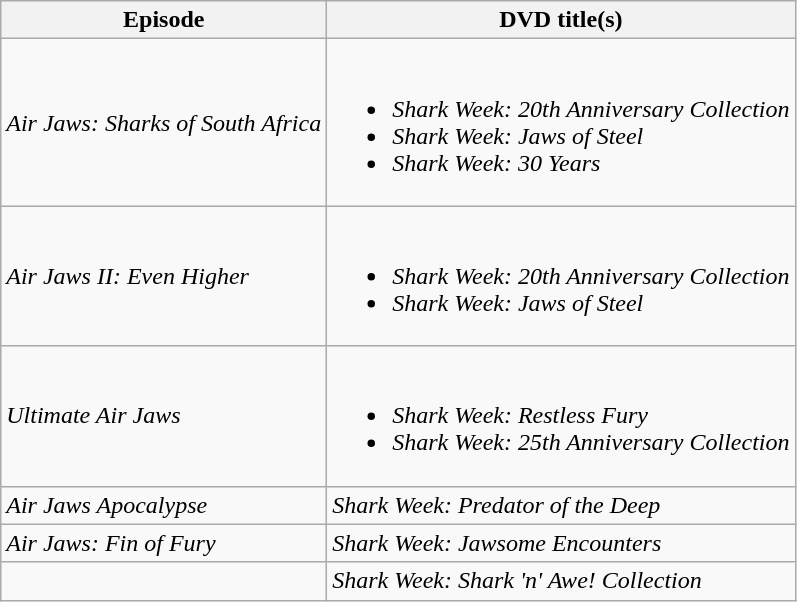<table class="wikitable">
<tr>
<th>Episode</th>
<th>DVD title(s)</th>
</tr>
<tr>
<td><em>Air Jaws: Sharks of South Africa</em></td>
<td><br><ul><li><em>Shark Week: 20th Anniversary Collection</em></li><li><em>Shark Week: Jaws of Steel</em></li><li><em>Shark Week: 30 Years</em></li></ul></td>
</tr>
<tr>
<td><em>Air Jaws II: Even Higher</em></td>
<td><br><ul><li><em>Shark Week: 20th Anniversary Collection</em></li><li><em>Shark Week: Jaws of Steel</em></li></ul></td>
</tr>
<tr>
<td><em>Ultimate Air Jaws</em></td>
<td><br><ul><li><em>Shark Week: Restless Fury</em></li><li><em>Shark Week: 25th Anniversary Collection</em></li></ul></td>
</tr>
<tr>
<td><em>Air Jaws Apocalypse</em></td>
<td><em>Shark Week: Predator of the Deep</em></td>
</tr>
<tr>
<td><em>Air Jaws: Fin of Fury</em></td>
<td><em>Shark Week: Jawsome Encounters</em></td>
</tr>
<tr>
<td></td>
<td><em>Shark Week: Shark 'n' Awe! Collection</em></td>
</tr>
</table>
